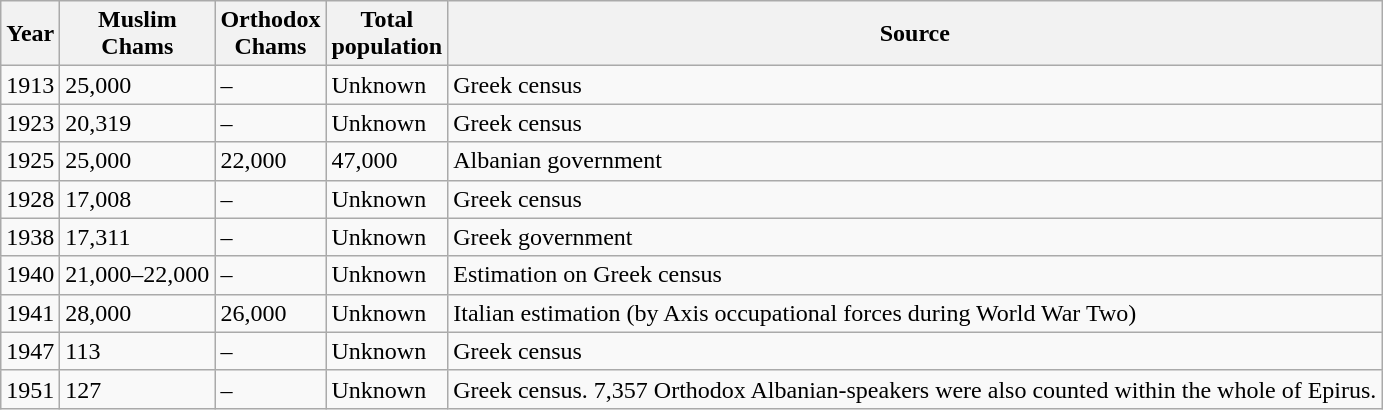<table class="wikitable">
<tr>
<th>Year</th>
<th>Muslim<br>Chams</th>
<th>Orthodox<br>Chams</th>
<th>Total<br>population</th>
<th>Source</th>
</tr>
<tr>
<td>1913</td>
<td>25,000</td>
<td>–</td>
<td>Unknown</td>
<td>Greek census</td>
</tr>
<tr>
<td>1923</td>
<td>20,319</td>
<td>–</td>
<td>Unknown</td>
<td>Greek census</td>
</tr>
<tr>
<td>1925</td>
<td>25,000</td>
<td>22,000</td>
<td>47,000</td>
<td>Albanian government</td>
</tr>
<tr>
<td>1928</td>
<td>17,008</td>
<td>–</td>
<td>Unknown</td>
<td>Greek census</td>
</tr>
<tr>
<td>1938</td>
<td>17,311</td>
<td>–</td>
<td>Unknown</td>
<td>Greek government</td>
</tr>
<tr>
<td>1940</td>
<td>21,000–22,000</td>
<td>–</td>
<td>Unknown</td>
<td>Estimation on Greek census</td>
</tr>
<tr>
<td>1941</td>
<td>28,000</td>
<td>26,000</td>
<td>Unknown</td>
<td>Italian estimation (by Axis occupational forces during World War Two)</td>
</tr>
<tr>
<td>1947</td>
<td>113</td>
<td>–</td>
<td>Unknown</td>
<td>Greek census</td>
</tr>
<tr>
<td>1951</td>
<td>127</td>
<td>–</td>
<td>Unknown</td>
<td>Greek census. 7,357 Orthodox Albanian-speakers were also counted within the whole of Epirus.</td>
</tr>
</table>
